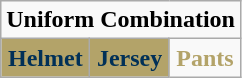<table class="wikitable"  style="display: inline-table;">
<tr>
<td align="center" Colspan="3"><strong>Uniform Combination</strong></td>
</tr>
<tr align="center">
<td style="background:#B3A369; color:#013057"><strong>Helmet</strong></td>
<td style="background:#B3A369; color:#013057"><strong>Jersey</strong></td>
<td style="background:#white; color:#B3A369"><strong>Pants</strong></td>
</tr>
</table>
